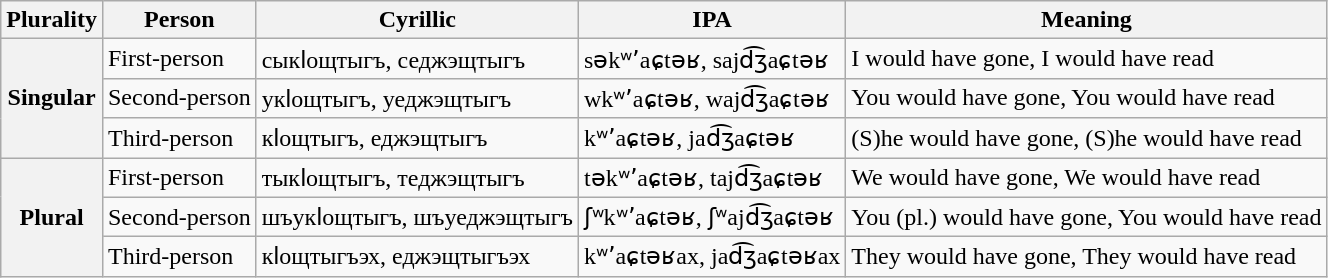<table class="wikitable">
<tr>
<th>Plurality</th>
<th>Person</th>
<th>Cyrillic</th>
<th>IPA</th>
<th>Meaning</th>
</tr>
<tr>
<th rowspan=3>Singular</th>
<td>First-person</td>
<td>сыкӏощтыгъ, седжэщтыгъ</td>
<td>səkʷʼaɕtəʁ, sajd͡ʒaɕtəʁ</td>
<td>I would have gone, I would have read</td>
</tr>
<tr>
<td>Second-person</td>
<td>укӏощтыгъ, уеджэщтыгъ</td>
<td>wkʷʼaɕtəʁ, wajd͡ʒaɕtəʁ</td>
<td>You would have gone, You would have read</td>
</tr>
<tr>
<td>Third-person</td>
<td>кӏощтыгъ, еджэщтыгъ</td>
<td>kʷʼaɕtəʁ, jad͡ʒaɕtəʁ</td>
<td>(S)he would have gone, (S)he would have read</td>
</tr>
<tr>
<th rowspan=3>Plural</th>
<td>First-person</td>
<td>тыкӏощтыгъ, теджэщтыгъ</td>
<td>təkʷʼaɕtəʁ, tajd͡ʒaɕtəʁ</td>
<td>We would have gone, We would have read</td>
</tr>
<tr>
<td>Second-person</td>
<td>шъукӏощтыгъ, шъуеджэщтыгъ</td>
<td>ʃʷkʷʼaɕtəʁ, ʃʷajd͡ʒaɕtəʁ</td>
<td>You (pl.) would have gone, You would have read</td>
</tr>
<tr>
<td>Third-person</td>
<td>кӏощтыгъэх, еджэщтыгъэх</td>
<td>kʷʼaɕtəʁax, jad͡ʒaɕtəʁax</td>
<td>They would have gone, They would have read</td>
</tr>
</table>
